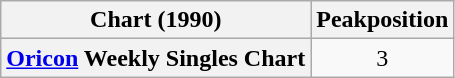<table class="wikitable plainrowheaders" style="text-align:center;">
<tr>
<th>Chart (1990)</th>
<th>Peakposition</th>
</tr>
<tr>
<th scope="row"><a href='#'>Oricon</a> Weekly Singles Chart</th>
<td>3</td>
</tr>
</table>
